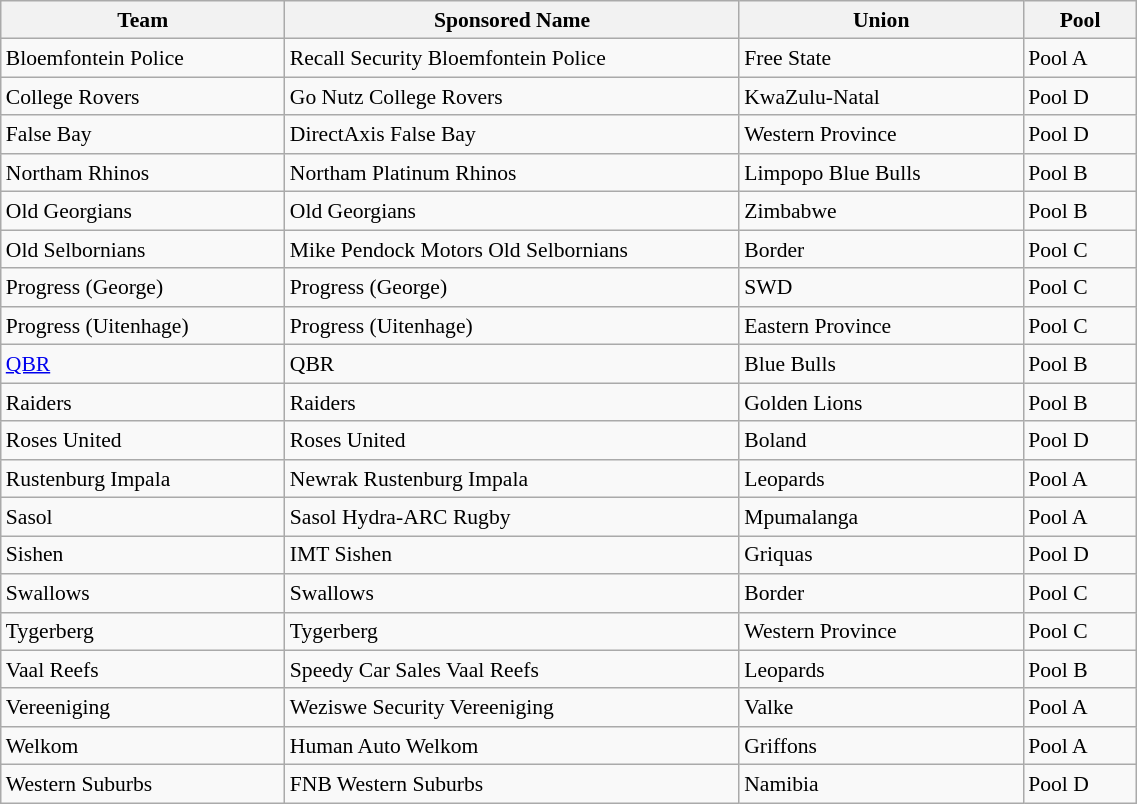<table class="wikitable"  style="text-align:left; line-height:130%; font-size:90%; width:60%;">
<tr>
<th style="width:25%;">Team</th>
<th style="width:40%;">Sponsored Name</th>
<th style="width:25%;">Union</th>
<th style="width:10%;">Pool</th>
</tr>
<tr>
<td>Bloemfontein Police</td>
<td>Recall Security Bloemfontein Police</td>
<td>Free State</td>
<td>Pool A</td>
</tr>
<tr>
<td>College Rovers</td>
<td>Go Nutz College Rovers</td>
<td>KwaZulu-Natal</td>
<td>Pool D</td>
</tr>
<tr>
<td>False Bay</td>
<td>DirectAxis False Bay</td>
<td>Western Province</td>
<td>Pool D</td>
</tr>
<tr>
<td>Northam Rhinos</td>
<td>Northam Platinum Rhinos</td>
<td>Limpopo Blue Bulls</td>
<td>Pool B</td>
</tr>
<tr>
<td>Old Georgians</td>
<td>Old Georgians</td>
<td>Zimbabwe</td>
<td>Pool B</td>
</tr>
<tr>
<td>Old Selbornians</td>
<td>Mike Pendock Motors Old Selbornians</td>
<td>Border</td>
<td>Pool C</td>
</tr>
<tr>
<td>Progress (George)</td>
<td>Progress (George)</td>
<td>SWD</td>
<td>Pool C</td>
</tr>
<tr>
<td>Progress (Uitenhage)</td>
<td>Progress (Uitenhage)</td>
<td>Eastern Province</td>
<td>Pool C</td>
</tr>
<tr>
<td><a href='#'>QBR</a></td>
<td>QBR</td>
<td>Blue Bulls</td>
<td>Pool B</td>
</tr>
<tr>
<td>Raiders</td>
<td>Raiders</td>
<td>Golden Lions</td>
<td>Pool B</td>
</tr>
<tr>
<td>Roses United</td>
<td>Roses United</td>
<td>Boland</td>
<td>Pool D</td>
</tr>
<tr>
<td>Rustenburg Impala</td>
<td>Newrak Rustenburg Impala</td>
<td>Leopards</td>
<td>Pool A</td>
</tr>
<tr>
<td>Sasol</td>
<td>Sasol Hydra-ARC Rugby</td>
<td>Mpumalanga</td>
<td>Pool A</td>
</tr>
<tr>
<td>Sishen</td>
<td>IMT Sishen</td>
<td>Griquas</td>
<td>Pool D</td>
</tr>
<tr>
<td>Swallows</td>
<td>Swallows</td>
<td>Border</td>
<td>Pool C</td>
</tr>
<tr>
<td>Tygerberg</td>
<td>Tygerberg</td>
<td>Western Province</td>
<td>Pool C</td>
</tr>
<tr>
<td>Vaal Reefs</td>
<td>Speedy Car Sales Vaal Reefs</td>
<td>Leopards</td>
<td>Pool B</td>
</tr>
<tr>
<td>Vereeniging</td>
<td>Weziswe Security Vereeniging</td>
<td>Valke</td>
<td>Pool A</td>
</tr>
<tr>
<td>Welkom</td>
<td>Human Auto Welkom</td>
<td>Griffons</td>
<td>Pool A</td>
</tr>
<tr>
<td>Western Suburbs</td>
<td>FNB Western Suburbs</td>
<td>Namibia</td>
<td>Pool D</td>
</tr>
</table>
